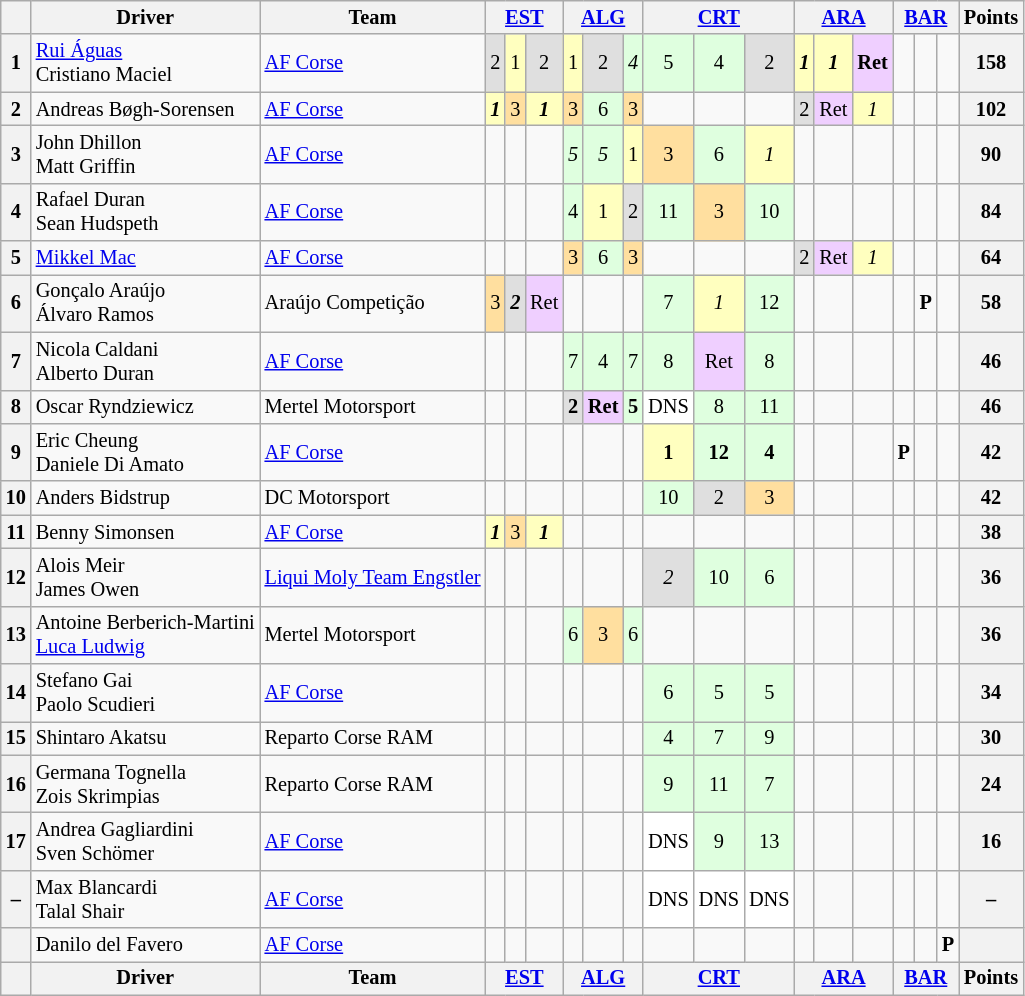<table class="wikitable" style="font-size: 85%; text-align:center">
<tr>
<th></th>
<th>Driver</th>
<th>Team</th>
<th colspan="3"><a href='#'>EST</a><br></th>
<th colspan="3"><a href='#'>ALG</a><br></th>
<th colspan="3"><a href='#'>CRT</a><br></th>
<th colspan="3"><a href='#'>ARA</a><br></th>
<th colspan="3"><a href='#'>BAR</a><br></th>
<th>Points</th>
</tr>
<tr>
<th>1</th>
<td align="left"> <a href='#'>Rui Águas</a><br> Cristiano Maciel</td>
<td align="left"> <a href='#'>AF Corse</a></td>
<td style="background:#dfdfdf;">2</td>
<td style="background:#ffffbf;">1</td>
<td style="background:#dfdfdf;">2</td>
<td style="background:#ffffbf;">1</td>
<td style="background:#dfdfdf;">2</td>
<td style="background:#dfffdf;"><em>4</em></td>
<td style="background:#dfffdf;">5</td>
<td style="background:#dfffdf;">4</td>
<td style="background:#dfdfdf;">2</td>
<td style="background:#ffffbf;"><strong><em>1</em></strong></td>
<td style="background:#ffffbf;"><strong><em>1</em></strong></td>
<td style="background:#efcfff;"><strong>Ret</strong></td>
<td></td>
<td></td>
<td></td>
<th>158</th>
</tr>
<tr>
<th>2</th>
<td align="left"> Andreas Bøgh-Sorensen</td>
<td align="left"> <a href='#'>AF Corse</a></td>
<td style="background:#ffffbf;"><strong><em>1</em></strong></td>
<td style="background:#ffdf9f;">3</td>
<td style="background:#ffffbf;"><strong><em>1</em></strong></td>
<td style="background:#ffdf9f;">3</td>
<td style="background:#dfffdf;">6</td>
<td style="background:#ffdf9f;">3</td>
<td></td>
<td></td>
<td></td>
<td style="background:#dfdfdf;">2</td>
<td style="background:#efcfff;">Ret</td>
<td style="background:#ffffbf;"><em>1</em></td>
<td></td>
<td></td>
<td></td>
<th>102</th>
</tr>
<tr>
<th>3</th>
<td align="left"> John Dhillon<br> Matt Griffin</td>
<td align="left"> <a href='#'>AF Corse</a></td>
<td></td>
<td></td>
<td></td>
<td style="background:#dfffdf;"><em>5</em></td>
<td style="background:#dfffdf;"><em>5</em></td>
<td style="background:#ffffbf;">1</td>
<td style="background:#ffdf9f;">3</td>
<td style="background:#dfffdf;">6</td>
<td style="background:#ffffbf;"><em>1</em></td>
<td></td>
<td></td>
<td></td>
<td></td>
<td></td>
<td></td>
<th>90</th>
</tr>
<tr>
<th>4</th>
<td align="left"> Rafael Duran<br> Sean Hudspeth</td>
<td align="left"> <a href='#'>AF Corse</a></td>
<td></td>
<td></td>
<td></td>
<td style="background:#dfffdf;">4</td>
<td style="background:#ffffbf;">1</td>
<td style="background:#dfdfdf;">2</td>
<td style="background:#dfffdf;">11</td>
<td style="background:#ffdf9f;">3</td>
<td style="background:#dfffdf;">10</td>
<td></td>
<td></td>
<td></td>
<td></td>
<td></td>
<td></td>
<th>84</th>
</tr>
<tr>
<th>5</th>
<td align="left"> <a href='#'>Mikkel Mac</a></td>
<td align="left"> <a href='#'>AF Corse</a></td>
<td></td>
<td></td>
<td></td>
<td style="background:#ffdf9f;">3</td>
<td style="background:#dfffdf;">6</td>
<td style="background:#ffdf9f;">3</td>
<td></td>
<td></td>
<td></td>
<td style="background:#dfdfdf;">2</td>
<td style="background:#efcfff;">Ret</td>
<td style="background:#ffffbf;"><em>1</em></td>
<td></td>
<td></td>
<td></td>
<th>64</th>
</tr>
<tr>
<th>6</th>
<td align="left"> Gonçalo Araújo<br> Álvaro Ramos</td>
<td align="left"> Araújo Competição</td>
<td style="background:#ffdf9f;">3</td>
<td style="background:#dfdfdf;"><strong><em>2</em></strong></td>
<td style="background:#efcfff;">Ret</td>
<td></td>
<td></td>
<td></td>
<td style="background:#dfffdf;">7</td>
<td style="background:#ffffbf;"><em>1</em></td>
<td style="background:#dfffdf;">12</td>
<td></td>
<td></td>
<td></td>
<td></td>
<td><strong>P</strong></td>
<td></td>
<th>58</th>
</tr>
<tr>
<th>7</th>
<td align="left"> Nicola Caldani<br> Alberto Duran</td>
<td align="left"> <a href='#'>AF Corse</a></td>
<td></td>
<td></td>
<td></td>
<td style="background:#dfffdf;">7</td>
<td style="background:#dfffdf;">4</td>
<td style="background:#dfffdf;">7</td>
<td style="background:#dfffdf;">8</td>
<td style="background:#efcfff;">Ret</td>
<td style="background:#dfffdf;">8</td>
<td></td>
<td></td>
<td></td>
<td></td>
<td></td>
<td></td>
<th>46</th>
</tr>
<tr>
<th>8</th>
<td align="left"> Oscar Ryndziewicz</td>
<td align="left"> Mertel Motorsport</td>
<td></td>
<td></td>
<td></td>
<td style="background:#dfdfdf;"><strong>2</strong></td>
<td style="background:#efcfff;"><strong>Ret</strong></td>
<td style="background:#dfffdf;"><strong>5</strong></td>
<td style="background:#ffffff;">DNS</td>
<td style="background:#dfffdf;">8</td>
<td style="background:#dfffdf;">11</td>
<td></td>
<td></td>
<td></td>
<td></td>
<td></td>
<td></td>
<th>46</th>
</tr>
<tr>
<th>9</th>
<td align="left"> Eric Cheung<br> Daniele Di Amato</td>
<td align="left"> <a href='#'>AF Corse</a></td>
<td></td>
<td></td>
<td></td>
<td></td>
<td></td>
<td></td>
<td style="background:#ffffbf;"><strong>1</strong></td>
<td style="background:#dfffdf;"><strong>12</strong></td>
<td style="background:#dfffdf;"><strong>4</strong></td>
<td></td>
<td></td>
<td></td>
<td><strong>P</strong></td>
<td></td>
<td></td>
<th>42</th>
</tr>
<tr>
<th>10</th>
<td align="left"> Anders Bidstrup</td>
<td align="left"> DC Motorsport</td>
<td></td>
<td></td>
<td></td>
<td></td>
<td></td>
<td></td>
<td style="background:#dfffdf;">10</td>
<td style="background:#dfdfdf;">2</td>
<td style="background:#ffdf9f;">3</td>
<td></td>
<td></td>
<td></td>
<td></td>
<td></td>
<td></td>
<th>42</th>
</tr>
<tr>
<th>11</th>
<td align="left"> Benny Simonsen</td>
<td align="left"> <a href='#'>AF Corse</a></td>
<td style="background:#ffffbf;"><strong><em>1</em></strong></td>
<td style="background:#ffdf9f;">3</td>
<td style="background:#ffffbf;"><strong><em>1</em></strong></td>
<td></td>
<td></td>
<td></td>
<td></td>
<td></td>
<td></td>
<td></td>
<td></td>
<td></td>
<td></td>
<td></td>
<td></td>
<th>38</th>
</tr>
<tr>
<th>12</th>
<td align="left"> Alois Meir<br> James Owen</td>
<td align="left"> <a href='#'>Liqui Moly Team Engstler</a></td>
<td></td>
<td></td>
<td></td>
<td></td>
<td></td>
<td></td>
<td style="background:#dfdfdf;"><em>2</em></td>
<td style="background:#dfffdf;">10</td>
<td style="background:#dfffdf;">6</td>
<td></td>
<td></td>
<td></td>
<td></td>
<td></td>
<td></td>
<th>36</th>
</tr>
<tr>
<th>13</th>
<td align="left"> Antoine Berberich-Martini<br> <a href='#'>Luca Ludwig</a></td>
<td align="left"> Mertel Motorsport</td>
<td></td>
<td></td>
<td></td>
<td style="background:#dfffdf;">6</td>
<td style="background:#ffdf9f;">3</td>
<td style="background:#dfffdf;">6</td>
<td></td>
<td></td>
<td></td>
<td></td>
<td></td>
<td></td>
<td></td>
<td></td>
<td></td>
<th>36</th>
</tr>
<tr>
<th>14</th>
<td align="left"> Stefano Gai<br> Paolo Scudieri</td>
<td align="left"> <a href='#'>AF Corse</a></td>
<td></td>
<td></td>
<td></td>
<td></td>
<td></td>
<td></td>
<td style="background:#dfffdf;">6</td>
<td style="background:#dfffdf;">5</td>
<td style="background:#dfffdf;">5</td>
<td></td>
<td></td>
<td></td>
<td></td>
<td></td>
<td></td>
<th>34</th>
</tr>
<tr>
<th>15</th>
<td align="left"> Shintaro Akatsu</td>
<td align="left"> Reparto Corse RAM</td>
<td></td>
<td></td>
<td></td>
<td></td>
<td></td>
<td></td>
<td style="background:#dfffdf;">4</td>
<td style="background:#dfffdf;">7</td>
<td style="background:#dfffdf;">9</td>
<td></td>
<td></td>
<td></td>
<td></td>
<td></td>
<td></td>
<th>30</th>
</tr>
<tr>
<th>16</th>
<td align="left"> Germana Tognella<br> Zois Skrimpias</td>
<td align="left"> Reparto Corse RAM</td>
<td></td>
<td></td>
<td></td>
<td></td>
<td></td>
<td></td>
<td style="background:#dfffdf;">9</td>
<td style="background:#dfffdf;">11</td>
<td style="background:#dfffdf;">7</td>
<td></td>
<td></td>
<td></td>
<td></td>
<td></td>
<td></td>
<th>24</th>
</tr>
<tr>
<th>17</th>
<td align="left"> Andrea Gagliardini<br> Sven Schömer</td>
<td align="left"> <a href='#'>AF Corse</a></td>
<td></td>
<td></td>
<td></td>
<td></td>
<td></td>
<td></td>
<td style="background:#ffffff;">DNS</td>
<td style="background:#dfffdf;">9</td>
<td style="background:#dfffdf;">13</td>
<td></td>
<td></td>
<td></td>
<td></td>
<td></td>
<td></td>
<th>16</th>
</tr>
<tr>
<th><strong>–</strong></th>
<td align="left"> Max Blancardi<br> Talal Shair</td>
<td align="left"> <a href='#'>AF Corse</a></td>
<td></td>
<td></td>
<td></td>
<td></td>
<td></td>
<td></td>
<td style="background:#ffffff;">DNS</td>
<td style="background:#ffffff;">DNS</td>
<td style="background:#ffffff;">DNS</td>
<td></td>
<td></td>
<td></td>
<td></td>
<td></td>
<td></td>
<th><strong>–</strong></th>
</tr>
<tr>
<th></th>
<td align="left"> Danilo del Favero</td>
<td align="left"> <a href='#'>AF Corse</a></td>
<td></td>
<td></td>
<td></td>
<td></td>
<td></td>
<td></td>
<td></td>
<td></td>
<td></td>
<td></td>
<td></td>
<td></td>
<td></td>
<td></td>
<td><strong>P</strong></td>
<th></th>
</tr>
<tr>
<th></th>
<th>Driver</th>
<th>Team</th>
<th colspan="3"><a href='#'>EST</a><br></th>
<th colspan="3"><a href='#'>ALG</a><br></th>
<th colspan="3"><a href='#'>CRT</a><br></th>
<th colspan="3"><a href='#'>ARA</a><br></th>
<th colspan="3"><a href='#'>BAR</a><br></th>
<th>Points</th>
</tr>
</table>
